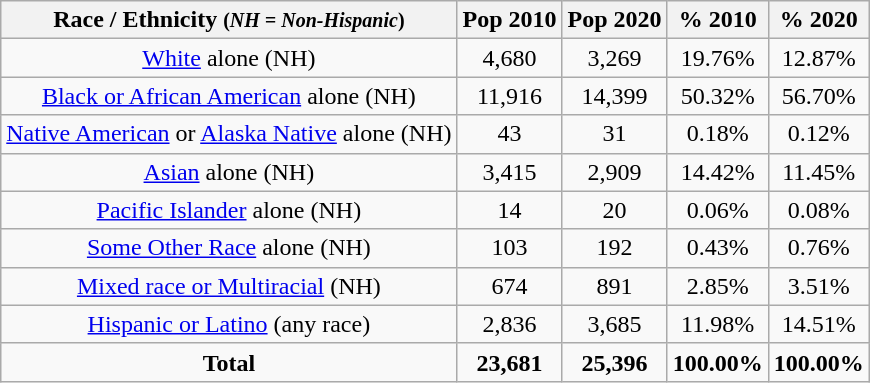<table class="wikitable" style="text-align:center;">
<tr>
<th>Race / Ethnicity <small>(<em>NH = Non-Hispanic</em>)</small></th>
<th>Pop 2010</th>
<th>Pop 2020</th>
<th>% 2010</th>
<th>% 2020</th>
</tr>
<tr>
<td><a href='#'>White</a> alone (NH)</td>
<td>4,680</td>
<td>3,269</td>
<td>19.76%</td>
<td>12.87%</td>
</tr>
<tr>
<td><a href='#'>Black or African American</a> alone (NH)</td>
<td>11,916</td>
<td>14,399</td>
<td>50.32%</td>
<td>56.70%</td>
</tr>
<tr>
<td><a href='#'>Native American</a> or <a href='#'>Alaska Native</a> alone (NH)</td>
<td>43</td>
<td>31</td>
<td>0.18%</td>
<td>0.12%</td>
</tr>
<tr>
<td><a href='#'>Asian</a> alone (NH)</td>
<td>3,415</td>
<td>2,909</td>
<td>14.42%</td>
<td>11.45%</td>
</tr>
<tr>
<td><a href='#'>Pacific Islander</a> alone (NH)</td>
<td>14</td>
<td>20</td>
<td>0.06%</td>
<td>0.08%</td>
</tr>
<tr>
<td><a href='#'>Some Other Race</a> alone (NH)</td>
<td>103</td>
<td>192</td>
<td>0.43%</td>
<td>0.76%</td>
</tr>
<tr>
<td><a href='#'>Mixed race or Multiracial</a> (NH)</td>
<td>674</td>
<td>891</td>
<td>2.85%</td>
<td>3.51%</td>
</tr>
<tr>
<td><a href='#'>Hispanic or Latino</a> (any race)</td>
<td>2,836</td>
<td>3,685</td>
<td>11.98%</td>
<td>14.51%</td>
</tr>
<tr>
<td><strong>Total</strong></td>
<td><strong>23,681</strong></td>
<td><strong>25,396</strong></td>
<td><strong>100.00%</strong></td>
<td><strong>100.00%</strong></td>
</tr>
</table>
